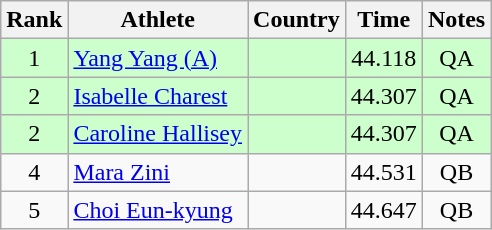<table class="wikitable sortable" style="text-align:center">
<tr>
<th>Rank</th>
<th>Athlete</th>
<th>Country</th>
<th>Time</th>
<th>Notes</th>
</tr>
<tr bgcolor=ccffcc>
<td>1</td>
<td align=left><a href='#'>Yang Yang (A)</a></td>
<td align=left></td>
<td>44.118</td>
<td>QA </td>
</tr>
<tr bgcolor=ccffcc>
<td>2</td>
<td align=left><a href='#'>Isabelle Charest</a></td>
<td align=left></td>
<td>44.307</td>
<td>QA</td>
</tr>
<tr bgcolor=ccffcc>
<td>2</td>
<td align=left><a href='#'>Caroline Hallisey</a></td>
<td align=left></td>
<td>44.307</td>
<td>QA</td>
</tr>
<tr>
<td>4</td>
<td align=left><a href='#'>Mara Zini</a></td>
<td align=left></td>
<td>44.531</td>
<td>QB</td>
</tr>
<tr>
<td>5</td>
<td align=left><a href='#'>Choi Eun-kyung</a></td>
<td align=left></td>
<td>44.647</td>
<td>QB</td>
</tr>
</table>
